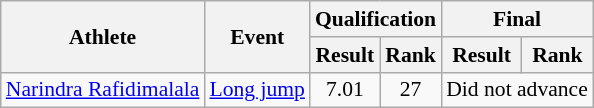<table class="wikitable" style="font-size:90%; text-align:center">
<tr>
<th rowspan="2">Athlete</th>
<th rowspan="2">Event</th>
<th colspan="2">Qualification</th>
<th colspan="2">Final</th>
</tr>
<tr>
<th>Result</th>
<th>Rank</th>
<th>Result</th>
<th>Rank</th>
</tr>
<tr>
<td align="left"><a href='#'>Narindra Rafidimalala</a></td>
<td align="left"><a href='#'>Long jump</a></td>
<td>7.01</td>
<td>27</td>
<td colspan="2">Did not advance</td>
</tr>
</table>
